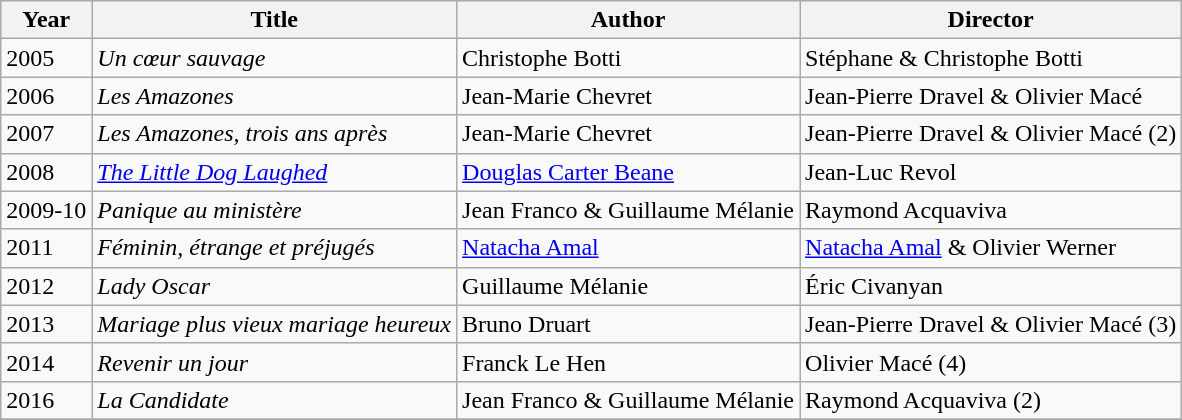<table class="wikitable">
<tr>
<th>Year</th>
<th>Title</th>
<th>Author</th>
<th>Director</th>
</tr>
<tr>
<td>2005</td>
<td><em>Un cœur sauvage</em></td>
<td>Christophe Botti</td>
<td>Stéphane & Christophe Botti</td>
</tr>
<tr>
<td>2006</td>
<td><em>Les Amazones</em></td>
<td>Jean-Marie Chevret</td>
<td>Jean-Pierre Dravel & Olivier Macé</td>
</tr>
<tr>
<td>2007</td>
<td><em>Les Amazones, trois ans après</em></td>
<td>Jean-Marie Chevret</td>
<td>Jean-Pierre Dravel & Olivier Macé (2)</td>
</tr>
<tr>
<td>2008</td>
<td><em><a href='#'>The Little Dog Laughed</a></em></td>
<td><a href='#'>Douglas Carter Beane</a></td>
<td>Jean-Luc Revol</td>
</tr>
<tr>
<td>2009-10</td>
<td><em>Panique au ministère</em></td>
<td>Jean Franco & Guillaume Mélanie</td>
<td>Raymond Acquaviva</td>
</tr>
<tr>
<td>2011</td>
<td><em>Féminin, étrange et préjugés</em></td>
<td><a href='#'>Natacha Amal</a></td>
<td><a href='#'>Natacha Amal</a> & Olivier Werner</td>
</tr>
<tr>
<td>2012</td>
<td><em>Lady Oscar</em></td>
<td>Guillaume Mélanie</td>
<td>Éric Civanyan</td>
</tr>
<tr>
<td>2013</td>
<td><em>Mariage plus vieux mariage heureux</em></td>
<td>Bruno Druart</td>
<td>Jean-Pierre Dravel & Olivier Macé (3)</td>
</tr>
<tr>
<td>2014</td>
<td><em>Revenir un jour</em></td>
<td>Franck Le Hen</td>
<td>Olivier Macé (4)</td>
</tr>
<tr>
<td>2016</td>
<td><em>La Candidate</em></td>
<td>Jean Franco & Guillaume Mélanie</td>
<td>Raymond Acquaviva (2)</td>
</tr>
<tr>
</tr>
</table>
